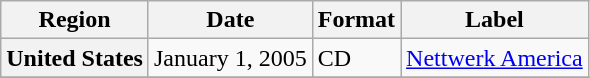<table class="wikitable plainrowheaders">
<tr>
<th scope="col">Region</th>
<th scope="col">Date</th>
<th scope="col">Format</th>
<th scope="col">Label</th>
</tr>
<tr>
<th scope="row">United States</th>
<td>January 1, 2005</td>
<td>CD</td>
<td><a href='#'>Nettwerk America</a></td>
</tr>
<tr>
</tr>
</table>
